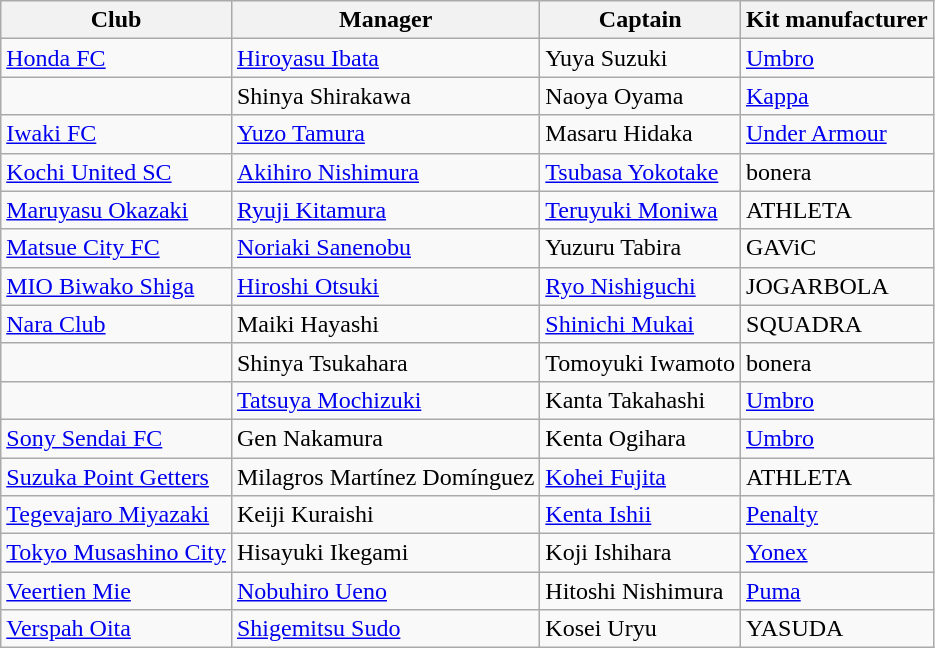<table class="wikitable sortable">
<tr>
<th>Club</th>
<th>Manager</th>
<th>Captain</th>
<th>Kit manufacturer</th>
</tr>
<tr>
<td><a href='#'>Honda FC</a></td>
<td> <a href='#'>Hiroyasu Ibata</a></td>
<td> Yuya Suzuki</td>
<td> <a href='#'>Umbro</a></td>
</tr>
<tr>
<td></td>
<td> Shinya Shirakawa</td>
<td> Naoya Oyama</td>
<td> <a href='#'>Kappa</a></td>
</tr>
<tr>
<td><a href='#'>Iwaki FC</a></td>
<td> <a href='#'>Yuzo Tamura</a></td>
<td> Masaru Hidaka</td>
<td> <a href='#'>Under Armour</a></td>
</tr>
<tr>
<td><a href='#'>Kochi United SC</a></td>
<td> <a href='#'>Akihiro Nishimura</a></td>
<td> <a href='#'>Tsubasa Yokotake</a></td>
<td> bonera</td>
</tr>
<tr>
<td><a href='#'>Maruyasu Okazaki</a></td>
<td> <a href='#'>Ryuji Kitamura</a></td>
<td> <a href='#'>Teruyuki Moniwa</a></td>
<td> ATHLETA</td>
</tr>
<tr>
<td><a href='#'>Matsue City FC</a></td>
<td> <a href='#'>Noriaki Sanenobu</a></td>
<td> Yuzuru Tabira</td>
<td> GAViC</td>
</tr>
<tr>
<td><a href='#'>MIO Biwako Shiga</a></td>
<td> <a href='#'>Hiroshi Otsuki</a></td>
<td> <a href='#'>Ryo Nishiguchi</a></td>
<td> JOGARBOLA</td>
</tr>
<tr>
<td><a href='#'>Nara Club</a></td>
<td> Maiki Hayashi</td>
<td> <a href='#'>Shinichi Mukai</a></td>
<td> SQUADRA</td>
</tr>
<tr>
<td></td>
<td> Shinya Tsukahara</td>
<td> Tomoyuki Iwamoto</td>
<td> bonera</td>
</tr>
<tr>
<td></td>
<td> <a href='#'>Tatsuya Mochizuki</a></td>
<td> Kanta Takahashi</td>
<td> <a href='#'>Umbro</a></td>
</tr>
<tr>
<td><a href='#'>Sony Sendai FC</a></td>
<td> Gen Nakamura</td>
<td> Kenta Ogihara</td>
<td> <a href='#'>Umbro</a></td>
</tr>
<tr>
<td><a href='#'>Suzuka Point Getters</a></td>
<td> Milagros Martínez Domínguez</td>
<td> <a href='#'>Kohei Fujita</a></td>
<td> ATHLETA</td>
</tr>
<tr>
<td><a href='#'>Tegevajaro Miyazaki</a></td>
<td> Keiji Kuraishi</td>
<td> <a href='#'>Kenta Ishii</a></td>
<td> <a href='#'>Penalty</a></td>
</tr>
<tr>
<td><a href='#'>Tokyo Musashino City</a></td>
<td> Hisayuki Ikegami</td>
<td> Koji Ishihara</td>
<td> <a href='#'>Yonex</a></td>
</tr>
<tr>
<td><a href='#'>Veertien Mie</a></td>
<td> <a href='#'>Nobuhiro Ueno</a></td>
<td> Hitoshi Nishimura</td>
<td> <a href='#'>Puma</a></td>
</tr>
<tr>
<td><a href='#'>Verspah Oita</a></td>
<td> <a href='#'>Shigemitsu Sudo</a></td>
<td> Kosei Uryu</td>
<td> YASUDA</td>
</tr>
</table>
